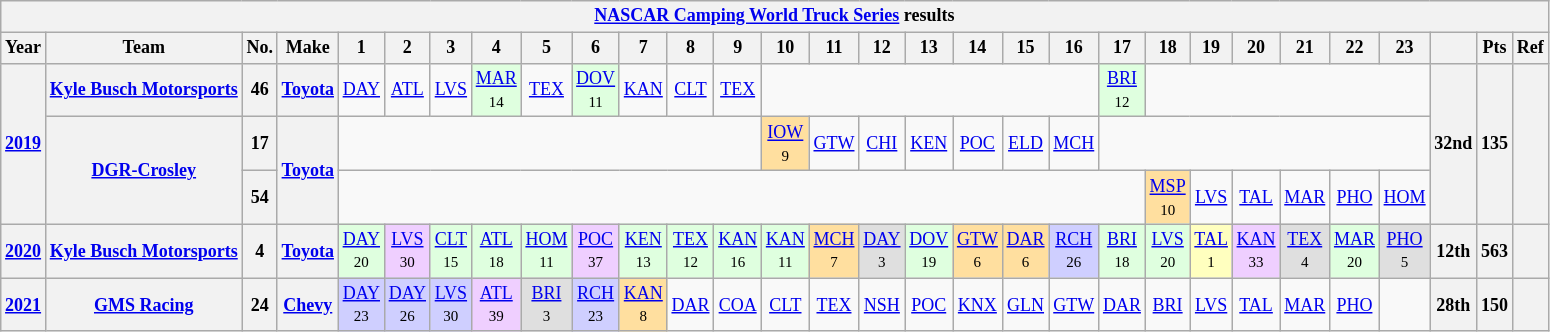<table class="wikitable" style="text-align:center; font-size:75%">
<tr>
<th colspan=45><a href='#'>NASCAR Camping World Truck Series</a> results</th>
</tr>
<tr>
<th>Year</th>
<th>Team</th>
<th>No.</th>
<th>Make</th>
<th>1</th>
<th>2</th>
<th>3</th>
<th>4</th>
<th>5</th>
<th>6</th>
<th>7</th>
<th>8</th>
<th>9</th>
<th>10</th>
<th>11</th>
<th>12</th>
<th>13</th>
<th>14</th>
<th>15</th>
<th>16</th>
<th>17</th>
<th>18</th>
<th>19</th>
<th>20</th>
<th>21</th>
<th>22</th>
<th>23</th>
<th></th>
<th>Pts</th>
<th>Ref</th>
</tr>
<tr>
<th rowspan=3><a href='#'>2019</a></th>
<th><a href='#'>Kyle Busch Motorsports</a></th>
<th>46</th>
<th><a href='#'>Toyota</a></th>
<td><a href='#'>DAY</a></td>
<td><a href='#'>ATL</a></td>
<td><a href='#'>LVS</a></td>
<td style="background:#DFFFDF;"><a href='#'>MAR</a><br><small>14</small></td>
<td><a href='#'>TEX</a></td>
<td style="background:#DFFFDF;"><a href='#'>DOV</a><br><small>11</small></td>
<td><a href='#'>KAN</a></td>
<td><a href='#'>CLT</a></td>
<td><a href='#'>TEX</a></td>
<td colspan=7></td>
<td style="background:#DFFFDF;"><a href='#'>BRI</a><br><small>12</small></td>
<td colspan=6></td>
<th rowspan=3>32nd</th>
<th rowspan=3>135</th>
<th rowspan=3></th>
</tr>
<tr>
<th rowspan=2><a href='#'>DGR-Crosley</a></th>
<th>17</th>
<th rowspan=2><a href='#'>Toyota</a></th>
<td colspan=9></td>
<td style="background:#FFDF9F;"><a href='#'>IOW</a><br><small>9</small></td>
<td><a href='#'>GTW</a></td>
<td><a href='#'>CHI</a></td>
<td><a href='#'>KEN</a></td>
<td><a href='#'>POC</a></td>
<td><a href='#'>ELD</a></td>
<td><a href='#'>MCH</a></td>
<td colspan=7></td>
</tr>
<tr>
<th>54</th>
<td colspan=17></td>
<td style="background:#FFDF9F;"><a href='#'>MSP</a><br><small>10</small></td>
<td><a href='#'>LVS</a></td>
<td><a href='#'>TAL</a></td>
<td><a href='#'>MAR</a></td>
<td><a href='#'>PHO</a></td>
<td><a href='#'>HOM</a></td>
</tr>
<tr>
<th><a href='#'>2020</a></th>
<th><a href='#'>Kyle Busch Motorsports</a></th>
<th>4</th>
<th><a href='#'>Toyota</a></th>
<td style="background:#DFFFDF;"><a href='#'>DAY</a><br><small>20</small></td>
<td style="background:#EFCFFF;"><a href='#'>LVS</a><br><small>30</small></td>
<td style="background:#DFFFDF;"><a href='#'>CLT</a><br><small>15</small></td>
<td style="background:#DFFFDF;"><a href='#'>ATL</a><br><small>18</small></td>
<td style="background:#DFFFDF;"><a href='#'>HOM</a><br><small>11</small></td>
<td style="background:#EFCFFF;"><a href='#'>POC</a><br><small>37</small></td>
<td style="background:#DFFFDF;"><a href='#'>KEN</a><br><small>13</small></td>
<td style="background:#DFFFDF;"><a href='#'>TEX</a><br><small>12</small></td>
<td style="background:#DFFFDF;"><a href='#'>KAN</a><br><small>16</small></td>
<td style="background:#DFFFDF;"><a href='#'>KAN</a><br><small>11</small></td>
<td style="background:#FFDF9F;"><a href='#'>MCH</a><br><small>7</small></td>
<td style="background:#DFDFDF;"><a href='#'>DAY</a><br><small>3</small></td>
<td style="background:#DFFFDF;"><a href='#'>DOV</a><br><small>19</small></td>
<td style="background:#FFDF9F;"><a href='#'>GTW</a><br><small>6</small></td>
<td style="background:#FFDF9F;"><a href='#'>DAR</a><br><small>6</small></td>
<td style="background:#CFCFFF;"><a href='#'>RCH</a><br><small>26</small></td>
<td style="background:#DFFFDF;"><a href='#'>BRI</a><br><small>18</small></td>
<td style="background:#DFFFDF;"><a href='#'>LVS</a><br><small>20</small></td>
<td style="background:#FFFFBF;"><a href='#'>TAL</a><br><small>1</small></td>
<td style="background:#EFCFFF;"><a href='#'>KAN</a><br><small>33</small></td>
<td style="background:#DFDFDF;"><a href='#'>TEX</a><br><small>4</small></td>
<td style="background:#DFFFDF;"><a href='#'>MAR</a><br><small>20</small></td>
<td style="background:#DFDFDF;"><a href='#'>PHO</a><br><small>5</small></td>
<th>12th</th>
<th>563</th>
<th></th>
</tr>
<tr>
<th><a href='#'>2021</a></th>
<th><a href='#'>GMS Racing</a></th>
<th>24</th>
<th><a href='#'>Chevy</a></th>
<td style="background:#CFCFFF;"><a href='#'>DAY</a><br><small>23</small></td>
<td style="background:#CFCFFF;"><a href='#'>DAY</a><br><small>26</small></td>
<td style="background:#CFCFFF;"><a href='#'>LVS</a><br><small>30</small></td>
<td style="background:#EFCFFF;"><a href='#'>ATL</a><br><small>39</small></td>
<td style="background:#DFDFDF;"><a href='#'>BRI</a><br><small>3</small></td>
<td style="background:#CFCFFF;"><a href='#'>RCH</a><br><small>23</small></td>
<td style="background:#FFDF9F;"><a href='#'>KAN</a><br><small>8</small></td>
<td><a href='#'>DAR</a></td>
<td><a href='#'>COA</a></td>
<td><a href='#'>CLT</a></td>
<td><a href='#'>TEX</a></td>
<td><a href='#'>NSH</a></td>
<td><a href='#'>POC</a></td>
<td><a href='#'>KNX</a></td>
<td><a href='#'>GLN</a></td>
<td><a href='#'>GTW</a></td>
<td><a href='#'>DAR</a></td>
<td><a href='#'>BRI</a></td>
<td><a href='#'>LVS</a></td>
<td><a href='#'>TAL</a></td>
<td><a href='#'>MAR</a></td>
<td><a href='#'>PHO</a></td>
<td></td>
<th>28th</th>
<th>150</th>
<th></th>
</tr>
</table>
